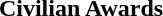<table style="margin:1em auto; text-align:center;">
<tr>
<td><strong>Civilian Awards</strong></td>
</tr>
<tr>
<td></td>
</tr>
<tr>
</tr>
</table>
